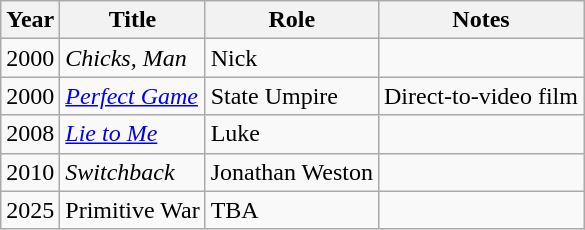<table class="wikitable sortable">
<tr>
<th>Year</th>
<th>Title</th>
<th>Role</th>
<th class="unsortable">Notes</th>
</tr>
<tr>
<td>2000</td>
<td><em>Chicks, Man</em></td>
<td>Nick</td>
<td></td>
</tr>
<tr>
<td>2000</td>
<td><em><a href='#'>Perfect Game</a></em></td>
<td>State Umpire</td>
<td>Direct-to-video film</td>
</tr>
<tr>
<td>2008</td>
<td><em><a href='#'>Lie to Me</a></em></td>
<td>Luke</td>
<td></td>
</tr>
<tr>
<td>2010</td>
<td><em>Switchback</em></td>
<td>Jonathan Weston</td>
<td></td>
</tr>
<tr>
<td>2025</td>
<td>Primitive War</td>
<td>TBA</td>
<td></td>
</tr>
</table>
